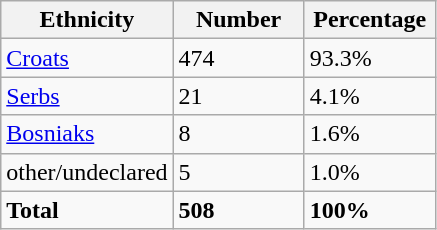<table class="wikitable">
<tr>
<th width="100px">Ethnicity</th>
<th width="80px">Number</th>
<th width="80px">Percentage</th>
</tr>
<tr>
<td><a href='#'>Croats</a></td>
<td>474</td>
<td>93.3%</td>
</tr>
<tr>
<td><a href='#'>Serbs</a></td>
<td>21</td>
<td>4.1%</td>
</tr>
<tr>
<td><a href='#'>Bosniaks</a></td>
<td>8</td>
<td>1.6%</td>
</tr>
<tr>
<td>other/undeclared</td>
<td>5</td>
<td>1.0%</td>
</tr>
<tr>
<td><strong>Total</strong></td>
<td><strong>508</strong></td>
<td><strong>100%</strong></td>
</tr>
</table>
